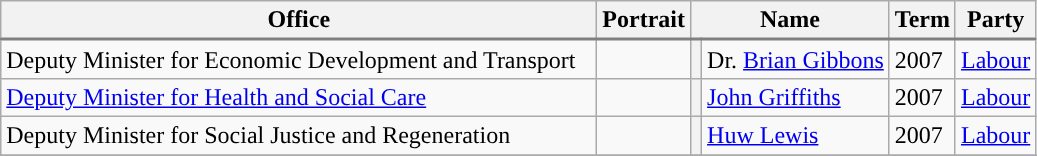<table class="wikitable">
<tr style="border-bottom: 2px solid gray;">
<th style="width: 390px">Office</th>
<th>Portrait</th>
<th colspan="2">Name</th>
<th>Term</th>
<th>Party</th>
</tr>
<tr>
<td>Deputy Minister for Economic Development and Transport</td>
<td></td>
<th style="background-color: "></th>
<td>Dr. <a href='#'>Brian Gibbons</a></td>
<td>2007</td>
<td><a href='#'>Labour</a></td>
</tr>
<tr>
<td><a href='#'>Deputy Minister for Health and Social Care</a></td>
<td></td>
<th style="background-color: "></th>
<td><a href='#'>John Griffiths</a></td>
<td>2007</td>
<td><a href='#'>Labour</a></td>
</tr>
<tr>
<td>Deputy Minister for Social Justice and Regeneration</td>
<td></td>
<th style="background-color: "></th>
<td><a href='#'>Huw Lewis</a></td>
<td>2007</td>
<td><a href='#'>Labour</a></td>
</tr>
<tr>
</tr>
</table>
